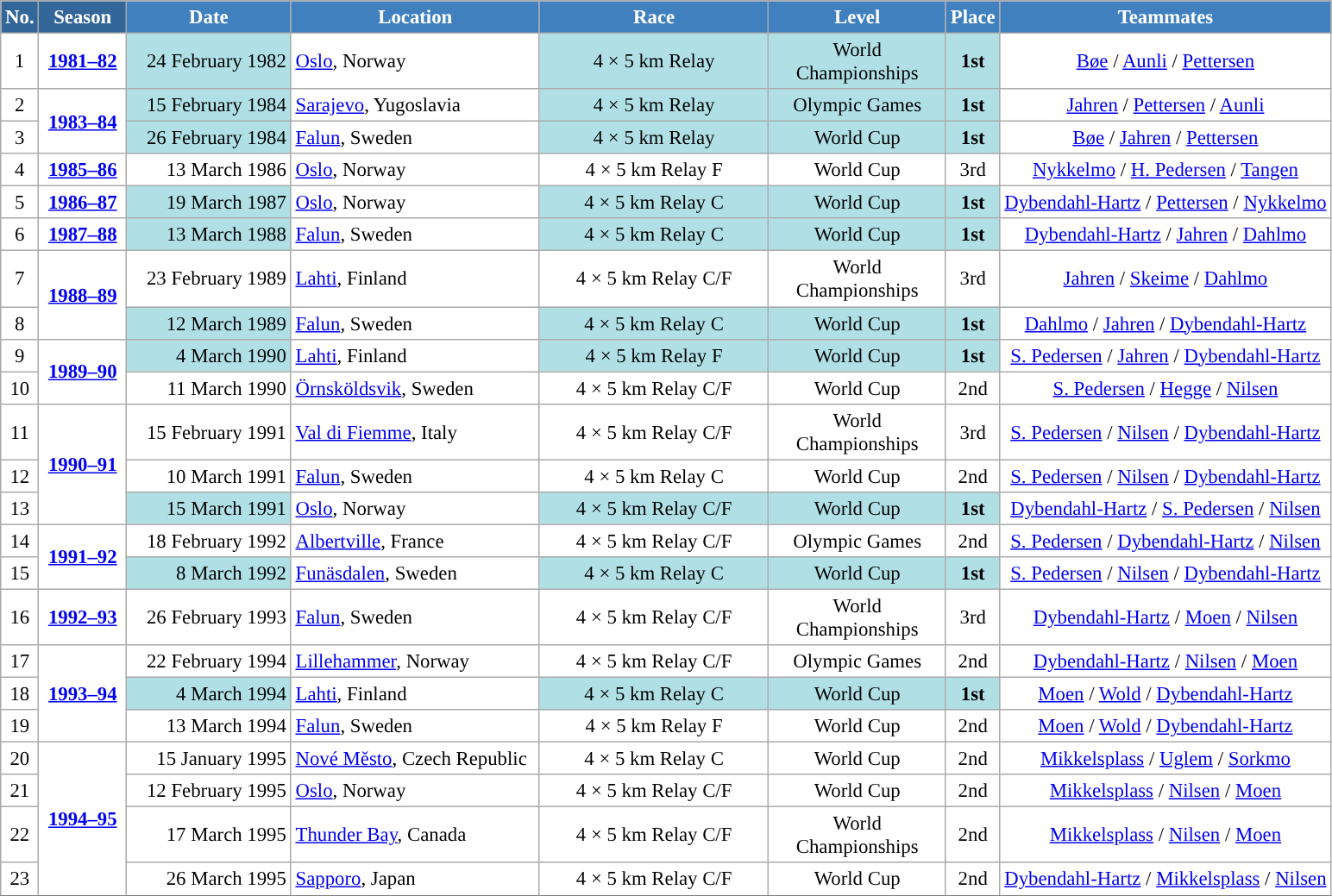<table class="wikitable sortable" style="font-size:95%; text-align:center; border:grey solid 1px; border-collapse:collapse; background:#ffffff;">
<tr style="background:#efefef;">
<th style="background-color:#369; color:white;">No.</th>
<th style="background-color:#369; color:white;">Season</th>
<th style="background-color:#4180be; color:white; width:120px;">Date</th>
<th style="background-color:#4180be; color:white; width:185px;">Location</th>
<th style="background-color:#4180be; color:white; width:170px;">Race</th>
<th style="background-color:#4180be; color:white; width:130px;">Level</th>
<th style="background-color:#4180be; color:white;">Place</th>
<th style="background-color:#4180be; color:white;">Teammates</th>
</tr>
<tr>
<td align=center>1</td>
<td rowspan=1 align=center><strong><a href='#'>1981–82</a></strong></td>
<td bgcolor="#BOEOE6" align=right>24 February 1982</td>
<td align=left> <a href='#'>Oslo</a>, Norway</td>
<td bgcolor="#BOEOE6">4 × 5 km Relay</td>
<td bgcolor="#BOEOE6">World Championships</td>
<td bgcolor="#BOEOE6"><strong>1st</strong></td>
<td><a href='#'>Bøe</a> / <a href='#'>Aunli</a> / <a href='#'>Pettersen</a></td>
</tr>
<tr>
<td align=center>2</td>
<td rowspan=2 align=center><strong><a href='#'>1983–84</a></strong></td>
<td bgcolor="#BOEOE6" align=right>15 February 1984</td>
<td align=left> <a href='#'>Sarajevo</a>, Yugoslavia</td>
<td bgcolor="#BOEOE6">4 × 5 km Relay</td>
<td bgcolor="#BOEOE6">Olympic Games</td>
<td bgcolor="#BOEOE6"><strong>1st</strong></td>
<td><a href='#'>Jahren</a> / <a href='#'>Pettersen</a> / <a href='#'>Aunli</a></td>
</tr>
<tr>
<td align=center>3</td>
<td bgcolor="#BOEOE6" align=right>26 February 1984</td>
<td align=left> <a href='#'>Falun</a>, Sweden</td>
<td bgcolor="#BOEOE6">4 × 5 km Relay</td>
<td bgcolor="#BOEOE6">World Cup</td>
<td bgcolor="#BOEOE6"><strong>1st</strong></td>
<td><a href='#'>Bøe</a> / <a href='#'>Jahren</a> / <a href='#'>Pettersen</a></td>
</tr>
<tr>
<td align=center>4</td>
<td rowspan=1 align=center><strong> <a href='#'>1985–86</a> </strong></td>
<td align=right>13 March 1986</td>
<td align=left> <a href='#'>Oslo</a>, Norway</td>
<td>4 × 5 km Relay F</td>
<td>World Cup</td>
<td>3rd</td>
<td><a href='#'>Nykkelmo</a> / <a href='#'>H. Pedersen</a> / <a href='#'>Tangen</a></td>
</tr>
<tr>
<td align=center>5</td>
<td rowspan=1 align=center><strong><a href='#'>1986–87</a></strong></td>
<td bgcolor="#BOEOE6" align=right>19 March 1987</td>
<td align=left> <a href='#'>Oslo</a>, Norway</td>
<td bgcolor="#BOEOE6">4 × 5 km Relay C</td>
<td bgcolor="#BOEOE6">World Cup</td>
<td bgcolor="#BOEOE6"><strong>1st</strong></td>
<td><a href='#'>Dybendahl-Hartz</a> / <a href='#'>Pettersen</a> / <a href='#'>Nykkelmo</a></td>
</tr>
<tr>
<td align=center>6</td>
<td rowspan=1 align=center><strong><a href='#'>1987–88</a></strong></td>
<td bgcolor="#BOEOE6" align=right>13 March 1988</td>
<td align=left> <a href='#'>Falun</a>, Sweden</td>
<td bgcolor="#BOEOE6">4 × 5 km Relay C</td>
<td bgcolor="#BOEOE6">World Cup</td>
<td bgcolor="#BOEOE6"><strong>1st</strong></td>
<td><a href='#'>Dybendahl-Hartz</a> / <a href='#'>Jahren</a> / <a href='#'>Dahlmo</a></td>
</tr>
<tr>
<td align=center>7</td>
<td rowspan=2 align=center><strong> <a href='#'>1988–89</a> </strong></td>
<td align=right>23 February 1989</td>
<td align=left> <a href='#'>Lahti</a>, Finland</td>
<td>4 × 5 km Relay C/F</td>
<td>World Championships</td>
<td>3rd</td>
<td><a href='#'>Jahren</a> / <a href='#'>Skeime</a> / <a href='#'>Dahlmo</a></td>
</tr>
<tr>
<td align=center>8</td>
<td bgcolor="#BOEOE6" align=right>12 March 1989</td>
<td align=left> <a href='#'>Falun</a>, Sweden</td>
<td bgcolor="#BOEOE6">4 × 5 km Relay C</td>
<td bgcolor="#BOEOE6">World Cup</td>
<td bgcolor="#BOEOE6"><strong>1st</strong></td>
<td><a href='#'>Dahlmo</a> / <a href='#'>Jahren</a> / <a href='#'>Dybendahl-Hartz</a></td>
</tr>
<tr>
<td align=center>9</td>
<td rowspan=2 align=center><strong><a href='#'>1989–90</a></strong></td>
<td bgcolor="#BOEOE6" align=right>4 March 1990</td>
<td align=left> <a href='#'>Lahti</a>, Finland</td>
<td bgcolor="#BOEOE6">4 × 5 km Relay F</td>
<td bgcolor="#BOEOE6">World Cup</td>
<td bgcolor="#BOEOE6"><strong>1st</strong></td>
<td><a href='#'>S. Pedersen</a> / <a href='#'>Jahren</a> / <a href='#'>Dybendahl-Hartz</a></td>
</tr>
<tr>
<td align=center>10</td>
<td align=right>11 March 1990</td>
<td align=left> <a href='#'>Örnsköldsvik</a>, Sweden</td>
<td>4 × 5 km Relay C/F</td>
<td>World Cup</td>
<td>2nd</td>
<td><a href='#'>S. Pedersen</a> / <a href='#'>Hegge</a> / <a href='#'>Nilsen</a></td>
</tr>
<tr>
<td align=center>11</td>
<td rowspan=3 align=center><strong> <a href='#'>1990–91</a> </strong></td>
<td align=right>15 February 1991</td>
<td align=left> <a href='#'>Val di Fiemme</a>, Italy</td>
<td>4 × 5 km Relay C/F</td>
<td>World Championships</td>
<td>3rd</td>
<td><a href='#'>S. Pedersen</a> / <a href='#'>Nilsen</a> / <a href='#'>Dybendahl-Hartz</a></td>
</tr>
<tr>
<td align=center>12</td>
<td align=right>10 March 1991</td>
<td align=left> <a href='#'>Falun</a>, Sweden</td>
<td>4 × 5 km Relay C</td>
<td>World Cup</td>
<td>2nd</td>
<td><a href='#'>S. Pedersen</a> / <a href='#'>Nilsen</a> / <a href='#'>Dybendahl-Hartz</a></td>
</tr>
<tr>
<td align=center>13</td>
<td bgcolor="#BOEOE6" align=right>15 March 1991</td>
<td align=left> <a href='#'>Oslo</a>, Norway</td>
<td bgcolor="#BOEOE6">4 × 5 km Relay C/F</td>
<td bgcolor="#BOEOE6">World Cup</td>
<td bgcolor="#BOEOE6"><strong>1st</strong></td>
<td><a href='#'>Dybendahl-Hartz</a> / <a href='#'>S. Pedersen</a> / <a href='#'>Nilsen</a></td>
</tr>
<tr>
<td align=center>14</td>
<td rowspan=2 align=center><strong> <a href='#'>1991–92</a> </strong></td>
<td align=right>18 February 1992</td>
<td align=left> <a href='#'>Albertville</a>, France</td>
<td>4 × 5 km Relay C/F</td>
<td>Olympic Games</td>
<td>2nd</td>
<td><a href='#'>S. Pedersen</a> / <a href='#'>Dybendahl-Hartz</a> / <a href='#'>Nilsen</a></td>
</tr>
<tr>
<td align=center>15</td>
<td bgcolor="#BOEOE6" align=right>8 March 1992</td>
<td align=left> <a href='#'>Funäsdalen</a>, Sweden</td>
<td bgcolor="#BOEOE6">4 × 5 km Relay C</td>
<td bgcolor="#BOEOE6">World Cup</td>
<td bgcolor="#BOEOE6"><strong>1st</strong></td>
<td><a href='#'>S. Pedersen</a> / <a href='#'>Nilsen</a> / <a href='#'>Dybendahl-Hartz</a></td>
</tr>
<tr>
<td align=center>16</td>
<td rowspan=1 align=center><strong> <a href='#'>1992–93</a> </strong></td>
<td align=right>26 February 1993</td>
<td align=left> <a href='#'>Falun</a>, Sweden</td>
<td>4 × 5 km Relay C/F</td>
<td>World Championships</td>
<td>3rd</td>
<td><a href='#'>Dybendahl-Hartz</a> / <a href='#'>Moen</a> / <a href='#'>Nilsen</a></td>
</tr>
<tr>
<td align=center>17</td>
<td rowspan=3 align=center><strong> <a href='#'>1993–94</a> </strong></td>
<td align=right>22 February 1994</td>
<td align=left> <a href='#'>Lillehammer</a>, Norway</td>
<td>4 × 5 km Relay C/F</td>
<td>Olympic Games</td>
<td>2nd</td>
<td><a href='#'>Dybendahl-Hartz</a> / <a href='#'>Nilsen</a> / <a href='#'>Moen</a></td>
</tr>
<tr>
<td align=center>18</td>
<td bgcolor="#BOEOE6" align=right>4 March 1994</td>
<td align=left> <a href='#'>Lahti</a>, Finland</td>
<td bgcolor="#BOEOE6">4 × 5 km Relay C</td>
<td bgcolor="#BOEOE6">World Cup</td>
<td bgcolor="#BOEOE6"><strong>1st</strong></td>
<td><a href='#'>Moen</a> / <a href='#'>Wold</a> / <a href='#'>Dybendahl-Hartz</a></td>
</tr>
<tr>
<td align=center>19</td>
<td align=right>13 March 1994</td>
<td align=left> <a href='#'>Falun</a>, Sweden</td>
<td>4 × 5 km Relay F</td>
<td>World Cup</td>
<td>2nd</td>
<td><a href='#'>Moen</a> / <a href='#'>Wold</a> / <a href='#'>Dybendahl-Hartz</a></td>
</tr>
<tr>
<td align=center>20</td>
<td rowspan=4 align=center><strong> <a href='#'>1994–95</a> </strong></td>
<td align=right>15 January 1995</td>
<td align=left> <a href='#'>Nové Město</a>, Czech Republic</td>
<td>4 × 5 km Relay C</td>
<td>World Cup</td>
<td>2nd</td>
<td><a href='#'>Mikkelsplass</a> / <a href='#'>Uglem</a> / <a href='#'>Sorkmo</a></td>
</tr>
<tr>
<td align=center>21</td>
<td align=right>12 February 1995</td>
<td align=left> <a href='#'>Oslo</a>, Norway</td>
<td>4 × 5 km Relay C/F</td>
<td>World Cup</td>
<td>2nd</td>
<td><a href='#'>Mikkelsplass</a> / <a href='#'>Nilsen</a> / <a href='#'>Moen</a></td>
</tr>
<tr>
<td align=center>22</td>
<td align=right>17 March 1995</td>
<td align=left> <a href='#'>Thunder Bay</a>, Canada</td>
<td>4 × 5 km Relay C/F</td>
<td>World Championships</td>
<td>2nd</td>
<td><a href='#'>Mikkelsplass</a> / <a href='#'>Nilsen</a> / <a href='#'>Moen</a></td>
</tr>
<tr>
<td align=center>23</td>
<td align=right>26 March 1995</td>
<td align=left> <a href='#'>Sapporo</a>, Japan</td>
<td>4 × 5 km Relay C/F</td>
<td>World Cup</td>
<td>2nd</td>
<td><a href='#'>Dybendahl-Hartz</a> /  <a href='#'>Mikkelsplass</a> / <a href='#'>Nilsen</a></td>
</tr>
<tr>
</tr>
</table>
